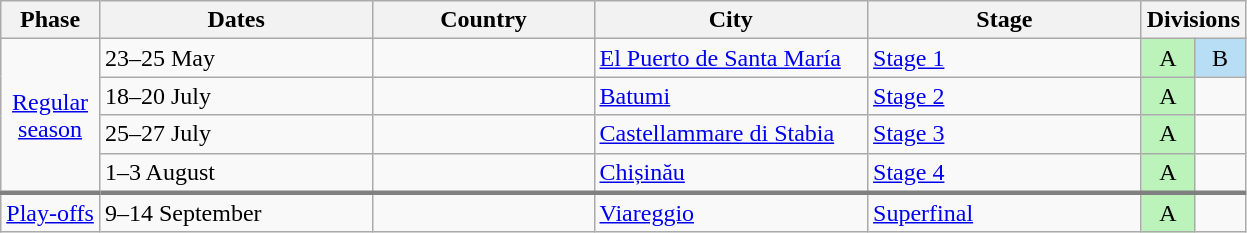<table class="wikitable">
<tr>
<th>Phase</th>
<th width="175">Dates</th>
<th width="140">Country</th>
<th width="175">City</th>
<th width="175">Stage</th>
<th colspan=2>Divisions</th>
</tr>
<tr>
<td rowspan=4 align=center><a href='#'>Regular<br>season</a></td>
<td>23–25 May</td>
<td></td>
<td><a href='#'>El Puerto de Santa María</a></td>
<td><a href='#'>Stage 1</a></td>
<td bgcolor=#bbf3bb align=center>A</td>
<td bgcolor=#b8def6 align=center>B</td>
</tr>
<tr>
<td>18–20 July</td>
<td></td>
<td><a href='#'>Batumi</a></td>
<td><a href='#'>Stage 2</a></td>
<td bgcolor=#bbf3bb align=center>A</td>
<td></td>
</tr>
<tr>
<td>25–27 July</td>
<td></td>
<td><a href='#'>Castellammare di Stabia</a></td>
<td><a href='#'>Stage 3</a></td>
<td bgcolor=#bbf3bb align=center>A</td>
<td></td>
</tr>
<tr style="border-bottom: 3px solid grey">
<td>1–3 August</td>
<td></td>
<td><a href='#'>Chișinău</a></td>
<td><a href='#'>Stage 4</a></td>
<td bgcolor=#bbf3bb align=center>A</td>
<td></td>
</tr>
<tr>
<td style="border-top: 3px solid grey" align=center><a href='#'>Play-offs</a></td>
<td>9–14 September</td>
<td></td>
<td><a href='#'>Viareggio</a></td>
<td><a href='#'>Superfinal</a></td>
<td bgcolor=#bbf3bb align=center>A</td>
<td></td>
</tr>
</table>
